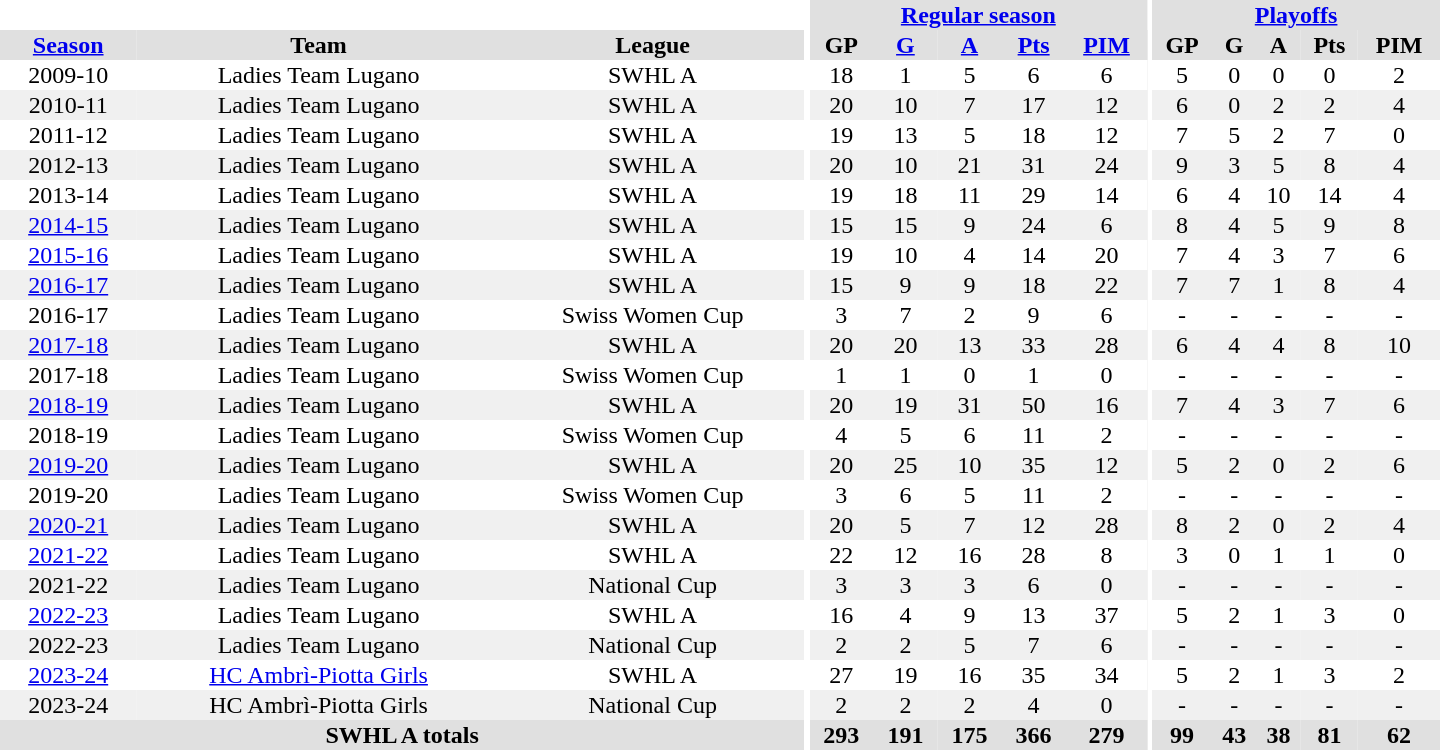<table border="0" cellpadding="1" cellspacing="0" style="text-align:center; width:60em">
<tr bgcolor="#e0e0e0">
<th colspan="3" bgcolor="#ffffff"></th>
<th rowspan="99" bgcolor="#ffffff"></th>
<th colspan="5"><a href='#'>Regular season</a></th>
<th rowspan="99" bgcolor="#ffffff"></th>
<th colspan="5"><a href='#'>Playoffs</a></th>
</tr>
<tr bgcolor="#e0e0e0">
<th><a href='#'>Season</a></th>
<th>Team</th>
<th>League</th>
<th>GP</th>
<th><a href='#'>G</a></th>
<th><a href='#'>A</a></th>
<th><a href='#'>Pts</a></th>
<th><a href='#'>PIM</a></th>
<th>GP</th>
<th>G</th>
<th>A</th>
<th>Pts</th>
<th>PIM</th>
</tr>
<tr>
<td>2009-10</td>
<td>Ladies Team Lugano</td>
<td>SWHL A</td>
<td>18</td>
<td>1</td>
<td>5</td>
<td>6</td>
<td>6</td>
<td>5</td>
<td>0</td>
<td>0</td>
<td>0</td>
<td>2</td>
</tr>
<tr bgcolor="#f0f0f0">
<td>2010-11</td>
<td>Ladies Team Lugano</td>
<td>SWHL A</td>
<td>20</td>
<td>10</td>
<td>7</td>
<td>17</td>
<td>12</td>
<td>6</td>
<td>0</td>
<td>2</td>
<td>2</td>
<td>4</td>
</tr>
<tr>
<td>2011-12</td>
<td>Ladies Team Lugano</td>
<td>SWHL A</td>
<td>19</td>
<td>13</td>
<td>5</td>
<td>18</td>
<td>12</td>
<td>7</td>
<td>5</td>
<td>2</td>
<td>7</td>
<td>0</td>
</tr>
<tr bgcolor="#f0f0f0">
<td>2012-13</td>
<td>Ladies Team Lugano</td>
<td>SWHL A</td>
<td>20</td>
<td>10</td>
<td>21</td>
<td>31</td>
<td>24</td>
<td>9</td>
<td>3</td>
<td>5</td>
<td>8</td>
<td>4</td>
</tr>
<tr>
<td>2013-14</td>
<td>Ladies Team Lugano</td>
<td>SWHL A</td>
<td>19</td>
<td>18</td>
<td>11</td>
<td>29</td>
<td>14</td>
<td>6</td>
<td>4</td>
<td>10</td>
<td>14</td>
<td>4</td>
</tr>
<tr bgcolor="#f0f0f0">
<td><a href='#'>2014-15</a></td>
<td>Ladies Team Lugano</td>
<td>SWHL A</td>
<td>15</td>
<td>15</td>
<td>9</td>
<td>24</td>
<td>6</td>
<td>8</td>
<td>4</td>
<td>5</td>
<td>9</td>
<td>8</td>
</tr>
<tr>
<td><a href='#'>2015-16</a></td>
<td>Ladies Team Lugano</td>
<td>SWHL A</td>
<td>19</td>
<td>10</td>
<td>4</td>
<td>14</td>
<td>20</td>
<td>7</td>
<td>4</td>
<td>3</td>
<td>7</td>
<td>6</td>
</tr>
<tr bgcolor="#f0f0f0">
<td><a href='#'>2016-17</a></td>
<td>Ladies Team Lugano</td>
<td>SWHL A</td>
<td>15</td>
<td>9</td>
<td>9</td>
<td>18</td>
<td>22</td>
<td>7</td>
<td>7</td>
<td>1</td>
<td>8</td>
<td>4</td>
</tr>
<tr>
<td>2016-17</td>
<td>Ladies Team Lugano</td>
<td>Swiss Women Cup</td>
<td>3</td>
<td>7</td>
<td>2</td>
<td>9</td>
<td>6</td>
<td>-</td>
<td>-</td>
<td>-</td>
<td>-</td>
<td>-</td>
</tr>
<tr bgcolor="#f0f0f0">
<td><a href='#'>2017-18</a></td>
<td>Ladies Team Lugano</td>
<td>SWHL A</td>
<td>20</td>
<td>20</td>
<td>13</td>
<td>33</td>
<td>28</td>
<td>6</td>
<td>4</td>
<td>4</td>
<td>8</td>
<td>10</td>
</tr>
<tr>
<td>2017-18</td>
<td>Ladies Team Lugano</td>
<td>Swiss Women Cup</td>
<td>1</td>
<td>1</td>
<td>0</td>
<td>1</td>
<td>0</td>
<td>-</td>
<td>-</td>
<td>-</td>
<td>-</td>
<td>-</td>
</tr>
<tr bgcolor="#f0f0f0">
<td><a href='#'>2018-19</a></td>
<td>Ladies Team Lugano</td>
<td>SWHL A</td>
<td>20</td>
<td>19</td>
<td>31</td>
<td>50</td>
<td>16</td>
<td>7</td>
<td>4</td>
<td>3</td>
<td>7</td>
<td>6</td>
</tr>
<tr>
<td>2018-19</td>
<td>Ladies Team Lugano</td>
<td>Swiss Women Cup</td>
<td>4</td>
<td>5</td>
<td>6</td>
<td>11</td>
<td>2</td>
<td>-</td>
<td>-</td>
<td>-</td>
<td>-</td>
<td>-</td>
</tr>
<tr bgcolor="#f0f0f0">
<td><a href='#'>2019-20</a></td>
<td>Ladies Team Lugano</td>
<td>SWHL A</td>
<td>20</td>
<td>25</td>
<td>10</td>
<td>35</td>
<td>12</td>
<td>5</td>
<td>2</td>
<td>0</td>
<td>2</td>
<td>6</td>
</tr>
<tr>
<td>2019-20</td>
<td>Ladies Team Lugano</td>
<td>Swiss Women Cup</td>
<td>3</td>
<td>6</td>
<td>5</td>
<td>11</td>
<td>2</td>
<td>-</td>
<td>-</td>
<td>-</td>
<td>-</td>
<td>-</td>
</tr>
<tr bgcolor="#f0f0f0">
<td><a href='#'>2020-21</a></td>
<td>Ladies Team Lugano</td>
<td>SWHL A</td>
<td>20</td>
<td>5</td>
<td>7</td>
<td>12</td>
<td>28</td>
<td>8</td>
<td>2</td>
<td>0</td>
<td>2</td>
<td>4</td>
</tr>
<tr>
<td><a href='#'>2021-22</a></td>
<td>Ladies Team Lugano</td>
<td>SWHL A</td>
<td>22</td>
<td>12</td>
<td>16</td>
<td>28</td>
<td>8</td>
<td>3</td>
<td>0</td>
<td>1</td>
<td>1</td>
<td>0</td>
</tr>
<tr bgcolor="#f0f0f0">
<td>2021-22</td>
<td>Ladies Team Lugano</td>
<td>National Cup</td>
<td>3</td>
<td>3</td>
<td>3</td>
<td>6</td>
<td>0</td>
<td>-</td>
<td>-</td>
<td>-</td>
<td>-</td>
<td>-</td>
</tr>
<tr>
<td><a href='#'>2022-23</a></td>
<td>Ladies Team Lugano</td>
<td>SWHL A</td>
<td>16</td>
<td>4</td>
<td>9</td>
<td>13</td>
<td>37</td>
<td>5</td>
<td>2</td>
<td>1</td>
<td>3</td>
<td>0</td>
</tr>
<tr bgcolor="#f0f0f0">
<td>2022-23</td>
<td>Ladies Team Lugano</td>
<td>National Cup</td>
<td>2</td>
<td>2</td>
<td>5</td>
<td>7</td>
<td>6</td>
<td>-</td>
<td>-</td>
<td>-</td>
<td>-</td>
<td>-</td>
</tr>
<tr>
<td><a href='#'>2023-24</a></td>
<td><a href='#'>HC Ambrì-Piotta Girls</a></td>
<td>SWHL A</td>
<td>27</td>
<td>19</td>
<td>16</td>
<td>35</td>
<td>34</td>
<td>5</td>
<td>2</td>
<td>1</td>
<td>3</td>
<td>2</td>
</tr>
<tr bgcolor="#f0f0f0">
<td>2023-24</td>
<td>HC Ambrì-Piotta Girls</td>
<td>National Cup</td>
<td>2</td>
<td>2</td>
<td>2</td>
<td>4</td>
<td>0</td>
<td>-</td>
<td>-</td>
<td>-</td>
<td>-</td>
<td>-</td>
</tr>
<tr bgcolor="#e0e0e0">
<th colspan="3">SWHL A totals</th>
<th>293</th>
<th>191</th>
<th>175</th>
<th>366</th>
<th>279</th>
<th>99</th>
<th>43</th>
<th>38</th>
<th>81</th>
<th>62</th>
</tr>
</table>
